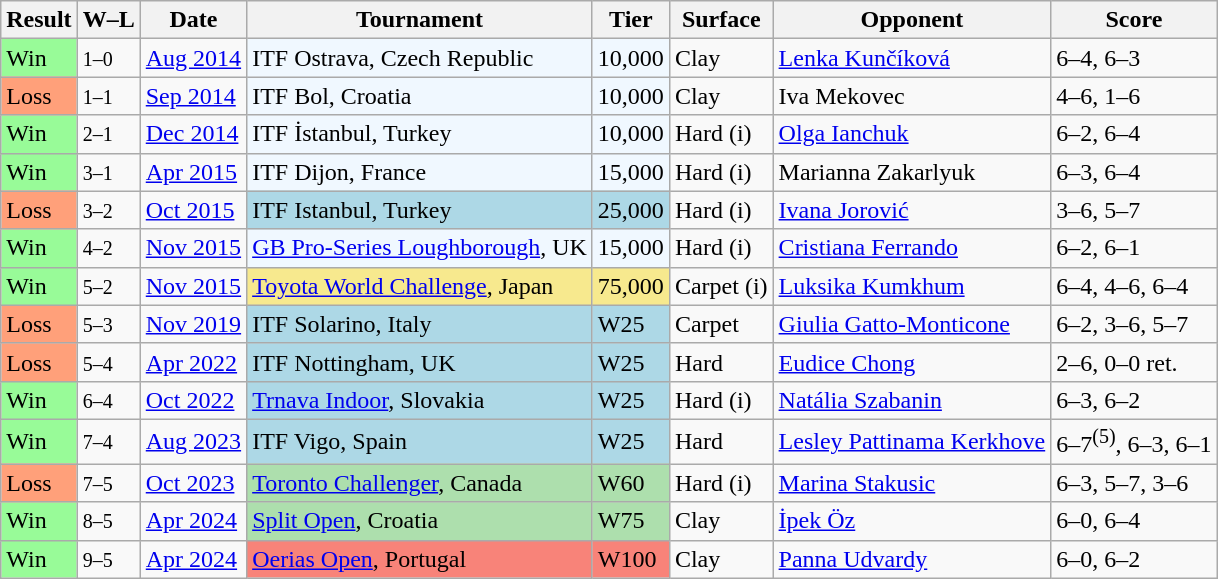<table class="sortable wikitable">
<tr>
<th>Result</th>
<th class="unsortable">W–L</th>
<th>Date</th>
<th>Tournament</th>
<th>Tier</th>
<th>Surface</th>
<th>Opponent</th>
<th class="unsortable">Score</th>
</tr>
<tr>
<td style="background:#98fb98;">Win</td>
<td><small>1–0</small></td>
<td><a href='#'>Aug 2014</a></td>
<td style="background:#f0f8ff;">ITF Ostrava, Czech Republic</td>
<td style="background:#f0f8ff;">10,000</td>
<td>Clay</td>
<td> <a href='#'>Lenka Kunčíková</a></td>
<td>6–4, 6–3</td>
</tr>
<tr>
<td bgcolor="FFA07A">Loss</td>
<td><small>1–1</small></td>
<td><a href='#'>Sep 2014</a></td>
<td style="background:#f0f8ff;">ITF Bol, Croatia</td>
<td style="background:#f0f8ff;">10,000</td>
<td>Clay</td>
<td> Iva Mekovec</td>
<td>4–6, 1–6</td>
</tr>
<tr>
<td style="background:#98fb98;">Win</td>
<td><small>2–1</small></td>
<td><a href='#'>Dec 2014</a></td>
<td style="background:#f0f8ff;">ITF İstanbul, Turkey</td>
<td style="background:#f0f8ff;">10,000</td>
<td>Hard (i)</td>
<td> <a href='#'>Olga Ianchuk</a></td>
<td>6–2, 6–4</td>
</tr>
<tr>
<td style="background:#98fb98;">Win</td>
<td><small>3–1</small></td>
<td><a href='#'>Apr 2015</a></td>
<td style="background:#f0f8ff;">ITF Dijon, France</td>
<td style="background:#f0f8ff;">15,000</td>
<td>Hard (i)</td>
<td> Marianna Zakarlyuk</td>
<td>6–3, 6–4</td>
</tr>
<tr>
<td bgcolor="FFA07A">Loss</td>
<td><small>3–2</small></td>
<td><a href='#'>Oct 2015</a></td>
<td style="background:lightblue;">ITF Istanbul, Turkey</td>
<td style="background:lightblue;">25,000</td>
<td>Hard (i)</td>
<td> <a href='#'>Ivana Jorović</a></td>
<td>3–6, 5–7</td>
</tr>
<tr>
<td style="background:#98fb98;">Win</td>
<td><small>4–2</small></td>
<td><a href='#'>Nov 2015</a></td>
<td style="background:#f0f8ff;"><a href='#'>GB Pro-Series Loughborough</a>, UK</td>
<td style="background:#f0f8ff;">15,000</td>
<td>Hard (i)</td>
<td> <a href='#'>Cristiana Ferrando</a></td>
<td>6–2, 6–1</td>
</tr>
<tr>
<td style="background:#98fb98;">Win</td>
<td><small>5–2</small></td>
<td><a href='#'>Nov 2015</a></td>
<td style="background:#f7e98e;"><a href='#'>Toyota World Challenge</a>, Japan</td>
<td style="background:#f7e98e;">75,000</td>
<td>Carpet (i)</td>
<td> <a href='#'>Luksika Kumkhum</a></td>
<td>6–4, 4–6, 6–4</td>
</tr>
<tr>
<td bgcolor="FFA07A">Loss</td>
<td><small>5–3</small></td>
<td><a href='#'>Nov 2019</a></td>
<td style="background:lightblue;">ITF Solarino, Italy</td>
<td style="background:lightblue;">W25</td>
<td>Carpet</td>
<td> <a href='#'>Giulia Gatto-Monticone</a></td>
<td>6–2, 3–6, 5–7</td>
</tr>
<tr>
<td bgcolor="FFA07A">Loss</td>
<td><small>5–4</small></td>
<td><a href='#'>Apr 2022</a></td>
<td style="background:lightblue;">ITF Nottingham, UK</td>
<td style="background:lightblue;">W25</td>
<td>Hard</td>
<td> <a href='#'>Eudice Chong</a></td>
<td>2–6, 0–0 ret.</td>
</tr>
<tr>
<td style="background:#98fb98;">Win</td>
<td><small>6–4</small></td>
<td><a href='#'>Oct 2022</a></td>
<td style="background:lightblue;"><a href='#'>Trnava Indoor</a>, Slovakia</td>
<td style="background:lightblue;">W25</td>
<td>Hard (i)</td>
<td> <a href='#'>Natália Szabanin</a></td>
<td>6–3, 6–2</td>
</tr>
<tr>
<td style="background:#98fb98;">Win</td>
<td><small>7–4</small></td>
<td><a href='#'>Aug 2023</a></td>
<td style="background:lightblue;">ITF Vigo, Spain</td>
<td style="background:lightblue;">W25</td>
<td>Hard</td>
<td> <a href='#'>Lesley Pattinama Kerkhove</a></td>
<td>6–7<sup>(5)</sup>, 6–3, 6–1</td>
</tr>
<tr>
<td style="background:#ffa07a;">Loss</td>
<td><small>7–5</small></td>
<td><a href='#'>Oct 2023</a></td>
<td style="background:#addfad;"><a href='#'>Toronto Challenger</a>, Canada</td>
<td style="background:#addfad;">W60</td>
<td>Hard (i)</td>
<td> <a href='#'>Marina Stakusic</a></td>
<td>6–3, 5–7, 3–6</td>
</tr>
<tr>
<td style="background:#98fb98;">Win</td>
<td><small>8–5</small></td>
<td><a href='#'>Apr 2024</a></td>
<td style="background:#addfad;"><a href='#'>Split Open</a>, Croatia</td>
<td style="background:#addfad;">W75</td>
<td>Clay</td>
<td> <a href='#'>İpek Öz</a></td>
<td>6–0, 6–4</td>
</tr>
<tr>
<td style="background:#98fb98;">Win</td>
<td><small>9–5</small></td>
<td><a href='#'>Apr 2024</a></td>
<td style="background:#f88379;"><a href='#'>Oerias Open</a>, Portugal</td>
<td style="background:#f88379;">W100</td>
<td>Clay</td>
<td> <a href='#'>Panna Udvardy</a></td>
<td>6–0, 6–2</td>
</tr>
</table>
